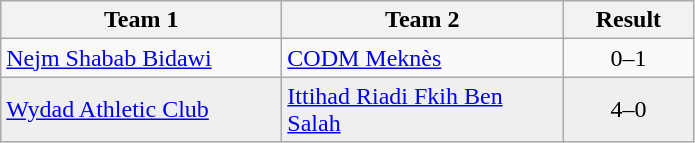<table class="wikitable">
<tr>
<th width="180">Team 1</th>
<th width="180">Team 2</th>
<th width="80">Result</th>
</tr>
<tr>
<td><a href='#'>Nejm Shabab Bidawi</a></td>
<td><a href='#'>CODM Meknès</a></td>
<td align="center">0–1</td>
</tr>
<tr style="background:#EFEFEF">
<td><a href='#'>Wydad Athletic Club</a></td>
<td><a href='#'>Ittihad Riadi Fkih Ben Salah</a></td>
<td align="center">4–0</td>
</tr>
</table>
